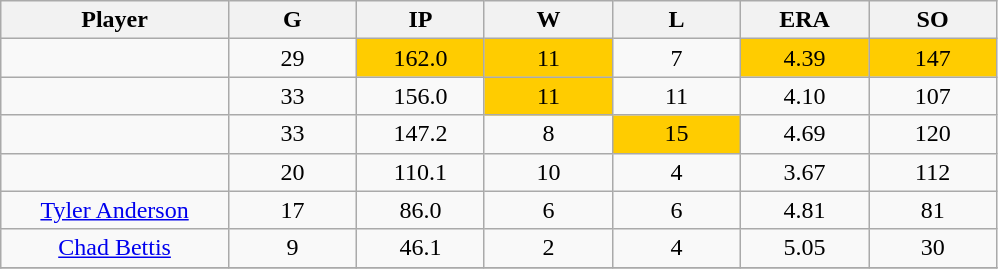<table class="wikitable sortable">
<tr>
<th bgcolor="#DDDDFF" width="16%">Player</th>
<th bgcolor="#DDDDFF" width="9%">G</th>
<th bgcolor="#DDDDFF" width="9%">IP</th>
<th bgcolor="#DDDDFF" width="9%">W</th>
<th bgcolor="#DDDDFF" width="9%">L</th>
<th bgcolor="#DDDDFF" width="9%">ERA</th>
<th bgcolor="#DDDDFF" width="9%">SO</th>
</tr>
<tr align="center">
<td></td>
<td>29</td>
<td bgcolor="#FFCC00">162.0</td>
<td bgcolor="#FFCC00">11</td>
<td>7</td>
<td bgcolor="#FFCC00">4.39</td>
<td bgcolor="#FFCC00">147</td>
</tr>
<tr align="center">
<td></td>
<td>33</td>
<td>156.0</td>
<td bgcolor="#FFCC00">11</td>
<td>11</td>
<td>4.10</td>
<td>107</td>
</tr>
<tr align="center">
<td></td>
<td>33</td>
<td>147.2</td>
<td>8</td>
<td bgcolor="#FFCC00">15</td>
<td>4.69</td>
<td>120</td>
</tr>
<tr align="center">
<td></td>
<td>20</td>
<td>110.1</td>
<td>10</td>
<td>4</td>
<td>3.67</td>
<td>112</td>
</tr>
<tr align="center">
<td><a href='#'>Tyler Anderson</a></td>
<td>17</td>
<td>86.0</td>
<td>6</td>
<td>6</td>
<td>4.81</td>
<td>81</td>
</tr>
<tr align=center>
<td><a href='#'>Chad Bettis</a></td>
<td>9</td>
<td>46.1</td>
<td>2</td>
<td>4</td>
<td>5.05</td>
<td>30</td>
</tr>
<tr align="center">
</tr>
</table>
